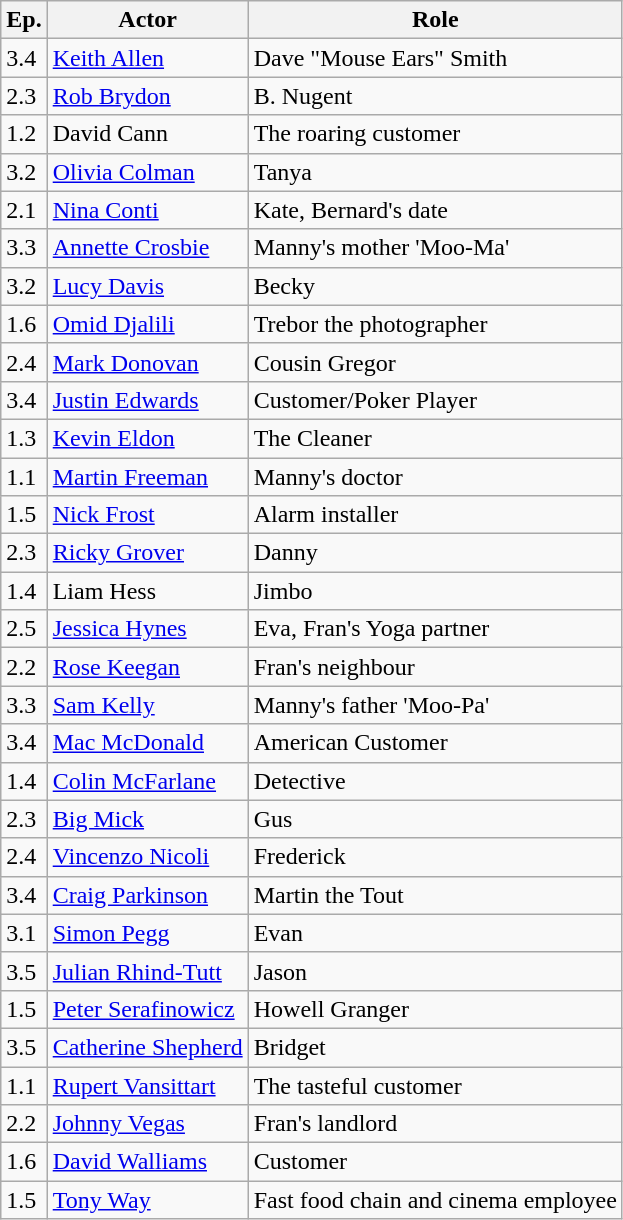<table class = "wikitable sortable">
<tr>
<th>Ep.</th>
<th>Actor</th>
<th>Role</th>
</tr>
<tr>
<td>3.4</td>
<td><a href='#'>Keith Allen</a></td>
<td>Dave "Mouse Ears" Smith</td>
</tr>
<tr>
<td>2.3</td>
<td><a href='#'>Rob Brydon</a></td>
<td>B. Nugent</td>
</tr>
<tr>
<td>1.2</td>
<td>David Cann</td>
<td>The roaring customer</td>
</tr>
<tr>
<td>3.2</td>
<td><a href='#'>Olivia Colman</a></td>
<td>Tanya</td>
</tr>
<tr>
<td>2.1</td>
<td><a href='#'>Nina Conti</a></td>
<td>Kate, Bernard's date</td>
</tr>
<tr>
<td>3.3</td>
<td><a href='#'>Annette Crosbie</a></td>
<td>Manny's mother 'Moo-Ma'</td>
</tr>
<tr>
<td>3.2</td>
<td><a href='#'>Lucy Davis</a></td>
<td>Becky</td>
</tr>
<tr>
<td>1.6</td>
<td><a href='#'>Omid Djalili</a></td>
<td>Trebor the photographer</td>
</tr>
<tr>
<td>2.4</td>
<td><a href='#'>Mark Donovan</a></td>
<td>Cousin Gregor</td>
</tr>
<tr>
<td>3.4</td>
<td><a href='#'>Justin Edwards</a></td>
<td>Customer/Poker Player</td>
</tr>
<tr>
<td>1.3</td>
<td><a href='#'>Kevin Eldon</a></td>
<td>The Cleaner</td>
</tr>
<tr>
<td>1.1</td>
<td><a href='#'>Martin Freeman</a></td>
<td>Manny's doctor</td>
</tr>
<tr>
<td>1.5</td>
<td><a href='#'>Nick Frost</a></td>
<td>Alarm installer</td>
</tr>
<tr>
<td>2.3</td>
<td><a href='#'>Ricky Grover</a></td>
<td>Danny</td>
</tr>
<tr>
<td>1.4</td>
<td>Liam Hess</td>
<td>Jimbo</td>
</tr>
<tr>
<td>2.5</td>
<td><a href='#'>Jessica Hynes</a></td>
<td>Eva, Fran's Yoga partner</td>
</tr>
<tr>
<td>2.2</td>
<td><a href='#'>Rose Keegan</a></td>
<td>Fran's neighbour</td>
</tr>
<tr>
<td>3.3</td>
<td><a href='#'>Sam Kelly</a></td>
<td>Manny's father 'Moo-Pa'</td>
</tr>
<tr>
<td>3.4</td>
<td><a href='#'>Mac McDonald</a></td>
<td>American Customer</td>
</tr>
<tr>
<td>1.4</td>
<td><a href='#'>Colin McFarlane</a></td>
<td>Detective</td>
</tr>
<tr>
<td>2.3</td>
<td><a href='#'>Big Mick</a></td>
<td>Gus</td>
</tr>
<tr>
<td>2.4</td>
<td><a href='#'>Vincenzo Nicoli</a></td>
<td>Frederick</td>
</tr>
<tr>
<td>3.4</td>
<td><a href='#'>Craig Parkinson</a></td>
<td>Martin the Tout</td>
</tr>
<tr>
<td>3.1</td>
<td><a href='#'>Simon Pegg</a></td>
<td>Evan</td>
</tr>
<tr>
<td>3.5</td>
<td><a href='#'>Julian Rhind-Tutt</a></td>
<td>Jason</td>
</tr>
<tr>
<td>1.5</td>
<td><a href='#'>Peter Serafinowicz</a></td>
<td>Howell Granger</td>
</tr>
<tr>
<td>3.5</td>
<td><a href='#'>Catherine Shepherd</a></td>
<td>Bridget</td>
</tr>
<tr>
<td>1.1</td>
<td><a href='#'>Rupert Vansittart</a></td>
<td>The tasteful customer</td>
</tr>
<tr>
<td>2.2</td>
<td><a href='#'>Johnny Vegas</a></td>
<td>Fran's landlord</td>
</tr>
<tr>
<td>1.6</td>
<td><a href='#'>David Walliams</a></td>
<td>Customer</td>
</tr>
<tr>
<td>1.5</td>
<td><a href='#'>Tony Way</a></td>
<td>Fast food chain and cinema employee</td>
</tr>
</table>
